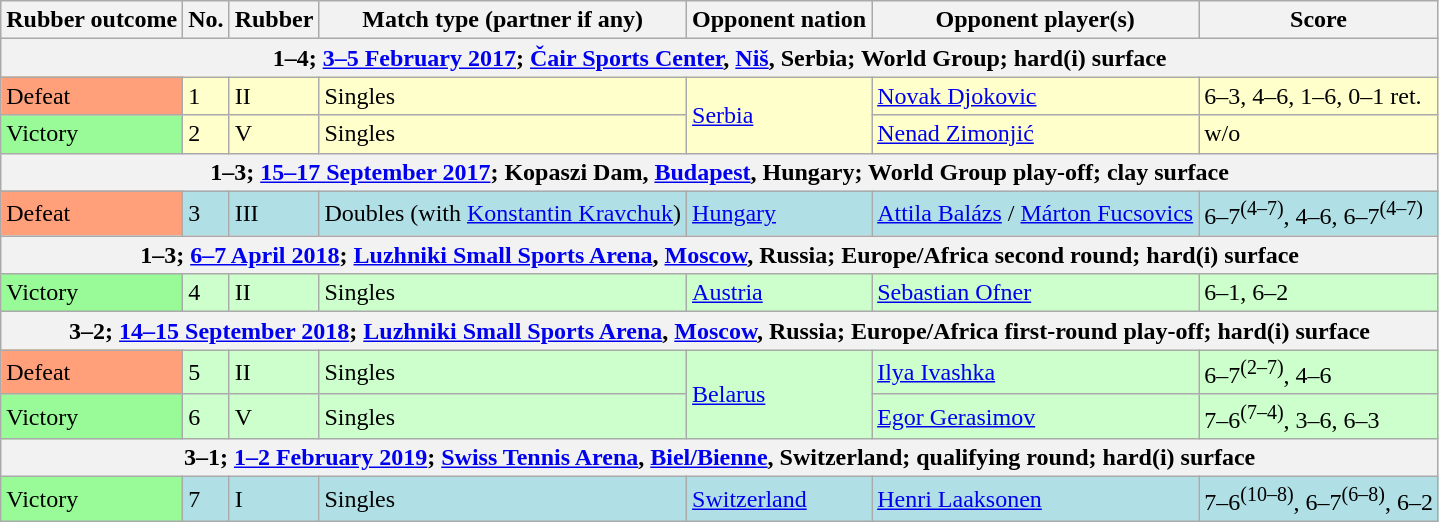<table class=wikitable>
<tr>
<th>Rubber outcome</th>
<th>No.</th>
<th>Rubber</th>
<th>Match type (partner if any)</th>
<th>Opponent nation</th>
<th>Opponent player(s)</th>
<th>Score</th>
</tr>
<tr>
<th colspan=7>1–4; <a href='#'>3–5 February 2017</a>; <a href='#'>Čair Sports Center</a>, <a href='#'>Niš</a>, Serbia; World Group; hard(i) surface</th>
</tr>
<tr bgcolor=#FFFFCC>
<td bgcolor=FFA07A>Defeat</td>
<td>1</td>
<td>II</td>
<td>Singles</td>
<td rowspan=2> <a href='#'>Serbia</a></td>
<td><a href='#'>Novak Djokovic</a></td>
<td>6–3, 4–6, 1–6, 0–1 ret.</td>
</tr>
<tr bgcolor=#FFFFCC>
<td bgcolor=98FB98>Victory</td>
<td>2</td>
<td>V</td>
<td>Singles</td>
<td><a href='#'>Nenad Zimonjić</a></td>
<td>w/o</td>
</tr>
<tr>
<th colspan=7>1–3; <a href='#'>15–17 September 2017</a>; Kopaszi Dam, <a href='#'>Budapest</a>, Hungary; World Group play-off; clay surface</th>
</tr>
<tr bgcolor=#B0E0E6>
<td bgcolor=FFA07A>Defeat</td>
<td>3</td>
<td>III</td>
<td>Doubles (with <a href='#'>Konstantin Kravchuk</a>)</td>
<td> <a href='#'>Hungary</a></td>
<td><a href='#'>Attila Balázs</a> / <a href='#'>Márton Fucsovics</a></td>
<td>6–7<sup>(4–7)</sup>, 4–6, 6–7<sup>(4–7)</sup></td>
</tr>
<tr>
<th colspan=7>1–3; <a href='#'>6–7 April 2018</a>; <a href='#'>Luzhniki Small Sports Arena</a>, <a href='#'>Moscow</a>, Russia; Europe/Africa second round; hard(i) surface</th>
</tr>
<tr bgcolor=#CCFFCC>
<td bgcolor=98FB98>Victory</td>
<td>4</td>
<td>II</td>
<td>Singles</td>
<td> <a href='#'>Austria</a></td>
<td><a href='#'>Sebastian Ofner</a></td>
<td>6–1, 6–2</td>
</tr>
<tr>
<th colspan=7>3–2; <a href='#'>14–15 September 2018</a>; <a href='#'>Luzhniki Small Sports Arena</a>, <a href='#'>Moscow</a>, Russia; Europe/Africa first-round play-off; hard(i) surface</th>
</tr>
<tr bgcolor=#CCFFCC>
<td bgcolor=FFA07A>Defeat</td>
<td>5</td>
<td>II</td>
<td>Singles</td>
<td rowspan=2> <a href='#'>Belarus</a></td>
<td><a href='#'>Ilya Ivashka</a></td>
<td>6–7<sup>(2–7)</sup>, 4–6</td>
</tr>
<tr bgcolor=#CCFFCC>
<td bgcolor=98FB98>Victory</td>
<td>6</td>
<td>V</td>
<td>Singles</td>
<td><a href='#'>Egor Gerasimov</a></td>
<td>7–6<sup>(7–4)</sup>, 3–6, 6–3</td>
</tr>
<tr>
<th colspan=7>3–1; <a href='#'>1–2 February 2019</a>; <a href='#'>Swiss Tennis Arena</a>, <a href='#'>Biel/Bienne</a>, Switzerland; qualifying round; hard(i) surface</th>
</tr>
<tr bgcolor=#B0E0E6>
<td bgcolor=98FB98>Victory</td>
<td>7</td>
<td>I</td>
<td>Singles</td>
<td> <a href='#'>Switzerland</a></td>
<td><a href='#'>Henri Laaksonen</a></td>
<td>7–6<sup>(10–8)</sup>, 6–7<sup>(6–8)</sup>, 6–2</td>
</tr>
</table>
